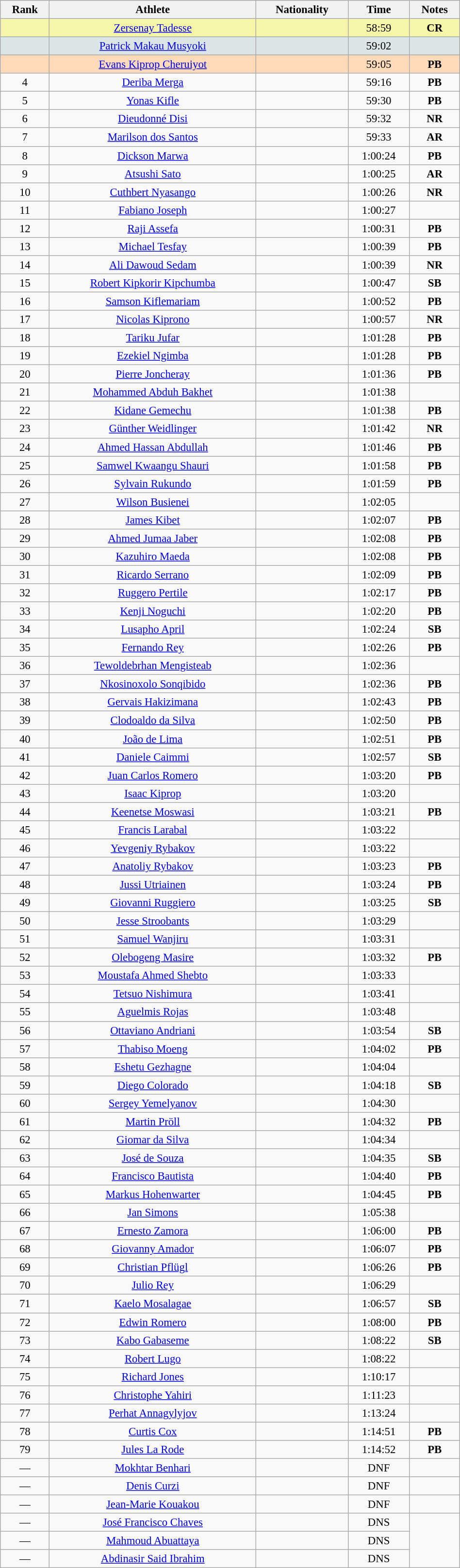<table class="wikitable sortable" style=" text-align:center; font-size:95%;" width="50%">
<tr>
<th>Rank</th>
<th>Athlete</th>
<th>Nationality</th>
<th>Time</th>
<th>Notes</th>
</tr>
<tr bgcolor="#F7F6A8">
<td align=center></td>
<td><a href='#'>Zersenay Tadesse</a></td>
<td></td>
<td>58:59</td>
<td><strong>CR</strong></td>
</tr>
<tr bgcolor="#DCE5E5">
<td align=center></td>
<td><a href='#'>Patrick Makau Musyoki</a></td>
<td></td>
<td>59:02</td>
<td></td>
</tr>
<tr bgcolor="#FFDAB9">
<td align=center></td>
<td><a href='#'>Evans Kiprop Cheruiyot</a></td>
<td></td>
<td>59:05</td>
<td><strong>PB</strong></td>
</tr>
<tr>
<td align=center>4</td>
<td><a href='#'>Deriba Merga</a></td>
<td></td>
<td>59:16</td>
<td><strong>PB</strong></td>
</tr>
<tr>
<td align=center>5</td>
<td><a href='#'>Yonas Kifle</a></td>
<td></td>
<td>59:30</td>
<td><strong>PB</strong></td>
</tr>
<tr>
<td align=center>6</td>
<td><a href='#'>Dieudonné Disi</a></td>
<td></td>
<td>59:32</td>
<td><strong>NR</strong></td>
</tr>
<tr>
<td align=center>7</td>
<td><a href='#'>Marilson dos Santos</a></td>
<td></td>
<td>59:33</td>
<td><strong>AR</strong></td>
</tr>
<tr>
<td align=center>8</td>
<td><a href='#'>Dickson Marwa</a></td>
<td></td>
<td>1:00:24</td>
<td><strong>PB</strong></td>
</tr>
<tr>
<td align=center>9</td>
<td><a href='#'>Atsushi Sato</a></td>
<td></td>
<td>1:00:25</td>
<td><strong>AR</strong></td>
</tr>
<tr>
<td align=center>10</td>
<td><a href='#'>Cuthbert Nyasango</a></td>
<td></td>
<td>1:00:26</td>
<td><strong>NR</strong></td>
</tr>
<tr>
<td align=center>11</td>
<td><a href='#'>Fabiano Joseph</a></td>
<td></td>
<td>1:00:27</td>
<td></td>
</tr>
<tr>
<td align=center>12</td>
<td><a href='#'>Raji Assefa</a></td>
<td></td>
<td>1:00:31</td>
<td><strong>PB</strong></td>
</tr>
<tr>
<td align=center>13</td>
<td><a href='#'>Michael Tesfay</a></td>
<td></td>
<td>1:00:39</td>
<td><strong>PB</strong></td>
</tr>
<tr>
<td align=center>14</td>
<td><a href='#'>Ali Dawoud Sedam</a></td>
<td></td>
<td>1:00:39</td>
<td><strong>NR</strong></td>
</tr>
<tr>
<td align=center>15</td>
<td><a href='#'>Robert Kipkorir Kipchumba</a></td>
<td></td>
<td>1:00:47</td>
<td><strong>SB</strong></td>
</tr>
<tr>
<td align=center>16</td>
<td><a href='#'>Samson Kiflemariam</a></td>
<td></td>
<td>1:00:52</td>
<td><strong>PB</strong></td>
</tr>
<tr>
<td align=center>17</td>
<td><a href='#'>Nicolas Kiprono</a></td>
<td></td>
<td>1:00:57</td>
<td><strong>NR</strong></td>
</tr>
<tr>
<td align=center>18</td>
<td><a href='#'>Tariku Jufar</a></td>
<td></td>
<td>1:01:28</td>
<td><strong>PB</strong></td>
</tr>
<tr>
<td align=center>19</td>
<td><a href='#'>Ezekiel Ngimba</a></td>
<td></td>
<td>1:01:28</td>
<td><strong>PB</strong></td>
</tr>
<tr>
<td align=center>20</td>
<td><a href='#'>Pierre Joncheray</a></td>
<td></td>
<td>1:01:36</td>
<td><strong>PB</strong></td>
</tr>
<tr>
<td align=center>21</td>
<td><a href='#'>Mohammed Abduh Bakhet</a></td>
<td></td>
<td>1:01:38</td>
<td></td>
</tr>
<tr>
<td align=center>22</td>
<td><a href='#'>Kidane Gemechu</a></td>
<td></td>
<td>1:01:38</td>
<td><strong>PB</strong></td>
</tr>
<tr>
<td align=center>23</td>
<td><a href='#'>Günther Weidlinger</a></td>
<td></td>
<td>1:01:42</td>
<td><strong>NR</strong></td>
</tr>
<tr>
<td align=center>24</td>
<td><a href='#'>Ahmed Hassan Abdullah</a></td>
<td></td>
<td>1:01:46</td>
<td><strong>PB</strong></td>
</tr>
<tr>
<td align=center>25</td>
<td><a href='#'>Samwel Kwaangu Shauri</a></td>
<td></td>
<td>1:01:58</td>
<td><strong>PB</strong></td>
</tr>
<tr>
<td align=center>26</td>
<td><a href='#'>Sylvain Rukundo</a></td>
<td></td>
<td>1:01:59</td>
<td><strong>PB</strong></td>
</tr>
<tr>
<td align=center>27</td>
<td><a href='#'>Wilson Busienei</a></td>
<td></td>
<td>1:02:05</td>
<td></td>
</tr>
<tr>
<td align=center>28</td>
<td><a href='#'>James Kibet</a></td>
<td></td>
<td>1:02:07</td>
<td><strong>PB</strong></td>
</tr>
<tr>
<td align=center>29</td>
<td><a href='#'>Ahmed Jumaa Jaber</a></td>
<td></td>
<td>1:02:08</td>
<td><strong>PB</strong></td>
</tr>
<tr>
<td align=center>30</td>
<td><a href='#'>Kazuhiro Maeda</a></td>
<td></td>
<td>1:02:08</td>
<td><strong>PB</strong></td>
</tr>
<tr>
<td align=center>31</td>
<td><a href='#'>Ricardo Serrano</a></td>
<td></td>
<td>1:02:09</td>
<td><strong>PB</strong></td>
</tr>
<tr>
<td align=center>32</td>
<td><a href='#'>Ruggero Pertile</a></td>
<td></td>
<td>1:02:17</td>
<td><strong>PB</strong></td>
</tr>
<tr>
<td align=center>33</td>
<td><a href='#'>Kenji Noguchi</a></td>
<td></td>
<td>1:02:20</td>
<td><strong>PB</strong></td>
</tr>
<tr>
<td align=center>34</td>
<td><a href='#'>Lusapho April</a></td>
<td></td>
<td>1:02:24</td>
<td><strong>SB</strong></td>
</tr>
<tr>
<td align=center>35</td>
<td><a href='#'>Fernando Rey</a></td>
<td></td>
<td>1:02:26</td>
<td><strong>PB</strong></td>
</tr>
<tr>
<td align=center>36</td>
<td><a href='#'>Tewoldebrhan Mengisteab</a></td>
<td></td>
<td>1:02:36</td>
<td></td>
</tr>
<tr>
<td align=center>37</td>
<td><a href='#'>Nkosinoxolo Sonqibido</a></td>
<td></td>
<td>1:02:36</td>
<td><strong>PB</strong></td>
</tr>
<tr>
<td align=center>38</td>
<td><a href='#'>Gervais Hakizimana</a></td>
<td></td>
<td>1:02:43</td>
<td><strong>PB</strong></td>
</tr>
<tr>
<td align=center>39</td>
<td><a href='#'>Clodoaldo da Silva</a></td>
<td></td>
<td>1:02:50</td>
<td><strong>PB</strong></td>
</tr>
<tr>
<td align=center>40</td>
<td><a href='#'>João de Lima</a></td>
<td></td>
<td>1:02:51</td>
<td><strong>PB</strong></td>
</tr>
<tr>
<td align=center>41</td>
<td><a href='#'>Daniele Caimmi</a></td>
<td></td>
<td>1:02:57</td>
<td><strong>SB</strong></td>
</tr>
<tr>
<td align=center>42</td>
<td><a href='#'>Juan Carlos Romero</a></td>
<td></td>
<td>1:03:20</td>
<td><strong>PB</strong></td>
</tr>
<tr>
<td align=center>43</td>
<td><a href='#'>Isaac Kiprop</a></td>
<td></td>
<td>1:03:20</td>
<td></td>
</tr>
<tr>
<td align=center>44</td>
<td><a href='#'>Keenetse Moswasi</a></td>
<td></td>
<td>1:03:21</td>
<td><strong>PB</strong></td>
</tr>
<tr>
<td align=center>45</td>
<td><a href='#'>Francis Larabal</a></td>
<td></td>
<td>1:03:22</td>
<td></td>
</tr>
<tr>
<td align=center>46</td>
<td><a href='#'>Yevgeniy Rybakov</a></td>
<td></td>
<td>1:03:22</td>
<td></td>
</tr>
<tr>
<td align=center>47</td>
<td><a href='#'>Anatoliy Rybakov</a></td>
<td></td>
<td>1:03:23</td>
<td><strong>PB</strong></td>
</tr>
<tr>
<td align=center>48</td>
<td><a href='#'>Jussi Utriainen</a></td>
<td></td>
<td>1:03:24</td>
<td><strong>PB</strong></td>
</tr>
<tr>
<td align=center>49</td>
<td><a href='#'>Giovanni Ruggiero</a></td>
<td></td>
<td>1:03:25</td>
<td><strong>SB</strong></td>
</tr>
<tr>
<td align=center>50</td>
<td><a href='#'>Jesse Stroobants</a></td>
<td></td>
<td>1:03:29</td>
<td></td>
</tr>
<tr>
<td align=center>51</td>
<td><a href='#'>Samuel Wanjiru</a></td>
<td></td>
<td>1:03:31</td>
<td></td>
</tr>
<tr>
<td align=center>52</td>
<td><a href='#'>Olebogeng Masire</a></td>
<td></td>
<td>1:03:32</td>
<td><strong>PB</strong></td>
</tr>
<tr>
<td align=center>53</td>
<td><a href='#'>Moustafa Ahmed Shebto</a></td>
<td></td>
<td>1:03:33</td>
<td></td>
</tr>
<tr>
<td align=center>54</td>
<td><a href='#'>Tetsuo Nishimura</a></td>
<td></td>
<td>1:03:41</td>
<td></td>
</tr>
<tr>
<td align=center>55</td>
<td><a href='#'>Aguelmis Rojas</a></td>
<td></td>
<td>1:03:48</td>
<td></td>
</tr>
<tr>
<td align=center>56</td>
<td><a href='#'>Ottaviano Andriani</a></td>
<td></td>
<td>1:03:54</td>
<td><strong>SB</strong></td>
</tr>
<tr>
<td align=center>57</td>
<td><a href='#'>Thabiso Moeng</a></td>
<td></td>
<td>1:04:02</td>
<td><strong>PB</strong></td>
</tr>
<tr>
<td align=center>58</td>
<td><a href='#'>Eshetu Gezhagne</a></td>
<td></td>
<td>1:04:04</td>
<td></td>
</tr>
<tr>
<td align=center>59</td>
<td><a href='#'>Diego Colorado</a></td>
<td></td>
<td>1:04:18</td>
<td><strong>SB</strong></td>
</tr>
<tr>
<td align=center>60</td>
<td><a href='#'>Sergey Yemelyanov</a></td>
<td></td>
<td>1:04:30</td>
<td></td>
</tr>
<tr>
<td align=center>61</td>
<td><a href='#'>Martin Pröll</a></td>
<td></td>
<td>1:04:32</td>
<td><strong>PB</strong></td>
</tr>
<tr>
<td align=center>62</td>
<td><a href='#'>Giomar da Silva</a></td>
<td></td>
<td>1:04:34</td>
<td></td>
</tr>
<tr>
<td align=center>63</td>
<td><a href='#'>José de Souza</a></td>
<td></td>
<td>1:04:35</td>
<td><strong>SB</strong></td>
</tr>
<tr>
<td align=center>64</td>
<td><a href='#'>Francisco Bautista</a></td>
<td></td>
<td>1:04:40</td>
<td><strong>PB</strong></td>
</tr>
<tr>
<td align=center>65</td>
<td><a href='#'>Markus Hohenwarter</a></td>
<td></td>
<td>1:04:45</td>
<td><strong>PB</strong></td>
</tr>
<tr>
<td align=center>66</td>
<td><a href='#'>Jan Simons</a></td>
<td></td>
<td>1:05:38</td>
<td></td>
</tr>
<tr>
<td align=center>67</td>
<td><a href='#'>Ernesto Zamora</a></td>
<td></td>
<td>1:06:00</td>
<td><strong>PB</strong></td>
</tr>
<tr>
<td align=center>68</td>
<td><a href='#'>Giovanny Amador</a></td>
<td></td>
<td>1:06:07</td>
<td><strong>PB</strong></td>
</tr>
<tr>
<td align=center>69</td>
<td><a href='#'>Christian Pflügl</a></td>
<td></td>
<td>1:06:26</td>
<td><strong>PB</strong></td>
</tr>
<tr>
<td align=center>70</td>
<td><a href='#'>Julio Rey</a></td>
<td></td>
<td>1:06:29</td>
<td></td>
</tr>
<tr>
<td align=center>71</td>
<td><a href='#'>Kaelo Mosalagae</a></td>
<td></td>
<td>1:06:57</td>
<td><strong>SB</strong></td>
</tr>
<tr>
<td align=center>72</td>
<td><a href='#'>Edwin Romero</a></td>
<td></td>
<td>1:08:00</td>
<td><strong>PB</strong></td>
</tr>
<tr>
<td align=center>73</td>
<td><a href='#'>Kabo Gabaseme</a></td>
<td></td>
<td>1:08:22</td>
<td><strong>SB</strong></td>
</tr>
<tr>
<td align=center>74</td>
<td><a href='#'>Robert Lugo</a></td>
<td></td>
<td>1:08:22</td>
<td></td>
</tr>
<tr>
<td align=center>75</td>
<td><a href='#'>Richard Jones</a></td>
<td></td>
<td>1:10:17</td>
<td></td>
</tr>
<tr>
<td align=center>76</td>
<td><a href='#'>Christophe Yahiri</a></td>
<td></td>
<td>1:11:23</td>
<td></td>
</tr>
<tr>
<td align=center>77</td>
<td><a href='#'>Perhat Annagylyjov</a></td>
<td></td>
<td>1:13:24</td>
<td></td>
</tr>
<tr>
<td align=center>78</td>
<td><a href='#'>Curtis Cox</a></td>
<td></td>
<td>1:14:51</td>
<td><strong>PB</strong></td>
</tr>
<tr>
<td align=center>79</td>
<td><a href='#'>Jules La Rode</a></td>
<td></td>
<td>1:14:52</td>
<td><strong>PB</strong></td>
</tr>
<tr>
<td align=center>—</td>
<td><a href='#'>Mokhtar Benhari</a></td>
<td></td>
<td>DNF</td>
<td></td>
</tr>
<tr>
<td align=center>—</td>
<td><a href='#'>Denis Curzi</a></td>
<td></td>
<td>DNF</td>
<td></td>
</tr>
<tr>
<td align=center>—</td>
<td><a href='#'>Jean-Marie Kouakou</a></td>
<td></td>
<td>DNF</td>
<td></td>
</tr>
<tr>
<td align=center>—</td>
<td><a href='#'>José Francisco Chaves</a></td>
<td></td>
<td>DNS</td>
</tr>
<tr>
<td align=center>—</td>
<td><a href='#'>Mahmoud Abuattaya</a></td>
<td></td>
<td>DNS</td>
</tr>
<tr>
<td align=center>—</td>
<td><a href='#'>Abdinasir Said Ibrahim</a></td>
<td></td>
<td>DNS</td>
</tr>
</table>
